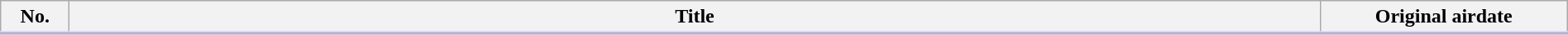<table class="wikitable" style="width:100%; margin:auto; background:#FFF;">
<tr style="border-bottom: 3px solid #CCF;">
<th style="width:3em;">No.</th>
<th>Title</th>
<th style="width:12em;">Original airdate</th>
</tr>
<tr>
</tr>
</table>
